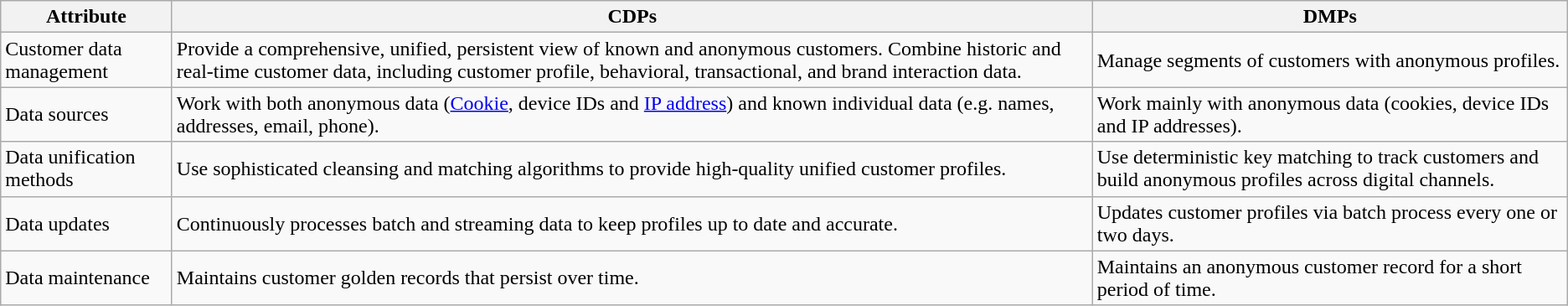<table class="wikitable">
<tr>
<th>Attribute</th>
<th>CDPs</th>
<th>DMPs</th>
</tr>
<tr>
<td>Customer data management</td>
<td>Provide a comprehensive, unified, persistent view of known and anonymous customers. Combine historic and real-time customer data, including customer profile, behavioral, transactional, and brand interaction data.</td>
<td>Manage segments of customers with anonymous profiles.</td>
</tr>
<tr>
<td>Data sources</td>
<td>Work with both anonymous data (<a href='#'>Cookie</a>, device IDs and <a href='#'>IP address</a>) and known individual data (e.g. names, addresses, email, phone).</td>
<td>Work mainly with anonymous data (cookies, device IDs and IP addresses).</td>
</tr>
<tr>
<td>Data unification methods</td>
<td>Use sophisticated cleansing and matching algorithms to provide high-quality unified customer profiles.</td>
<td>Use deterministic key matching to track customers and build anonymous profiles across digital channels.</td>
</tr>
<tr>
<td>Data updates</td>
<td>Continuously processes batch and streaming data to keep profiles up to date and accurate.</td>
<td>Updates customer profiles via batch process every one or two days.</td>
</tr>
<tr>
<td>Data maintenance</td>
<td>Maintains customer golden records that persist over time.</td>
<td>Maintains an anonymous customer record for a short period of time.</td>
</tr>
</table>
